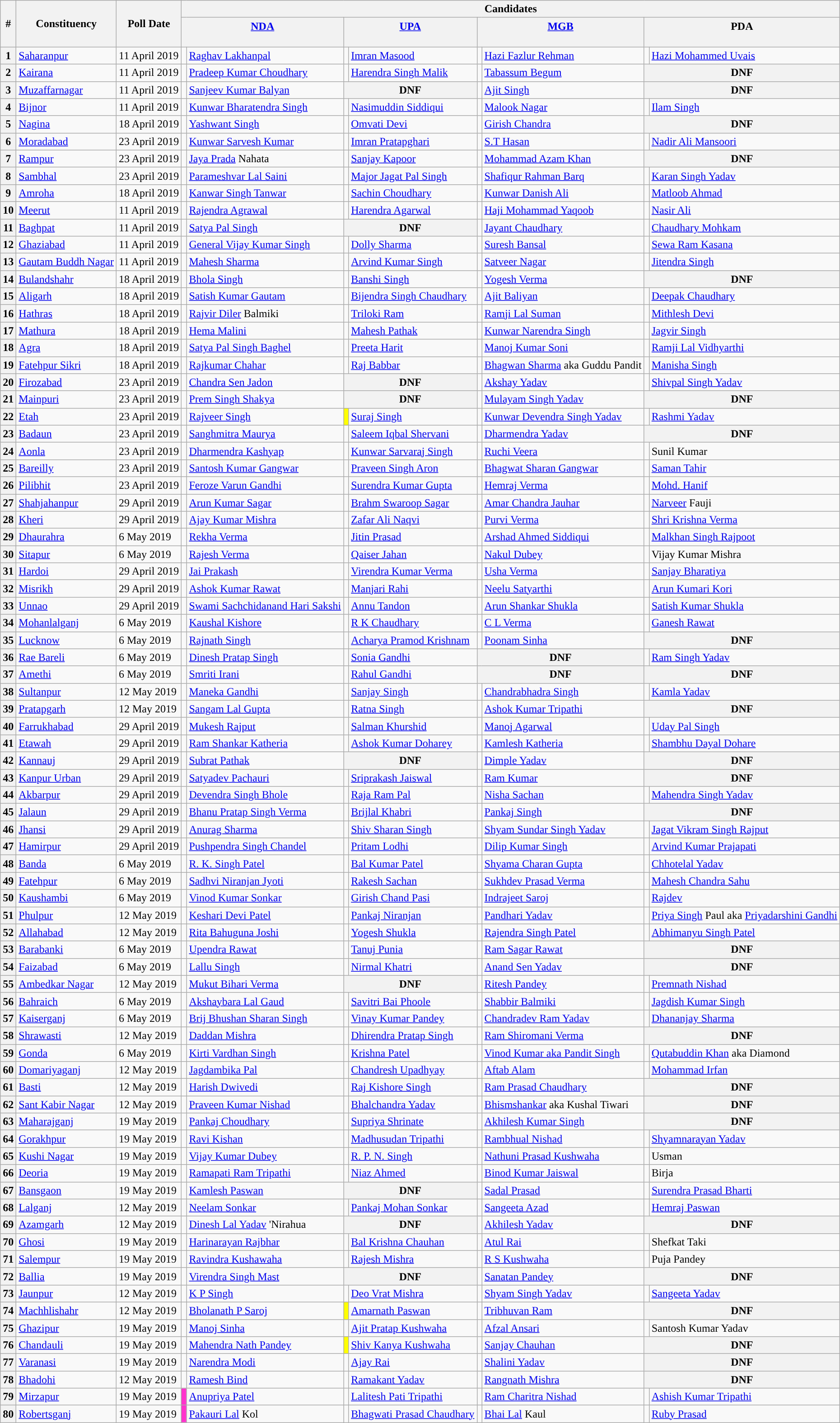<table class="wikitable sortable">
<tr>
<th rowspan="2">#</th>
<th rowspan="2">Constituency</th>
<th rowspan="2">Poll Date</th>
<th colspan="8">Candidates</th>
</tr>
<tr>
<th colspan="2"><a href='#'>NDA</a><br><br>
</th>
<th colspan="2"><a href='#'>UPA</a><br><br>

</th>
<th colspan="2"><a href='#'>MGB</a><br><br>

</th>
<th colspan="2">PDA<br><br>
</th>
</tr>
<tr>
<th>1</th>
<td><a href='#'>Saharanpur</a></td>
<td>11 April 2019</td>
<td style="color:inherit;background:"></td>
<td><a href='#'>Raghav Lakhanpal</a></td>
<td style="color:inherit;background:"></td>
<td><a href='#'>Imran Masood</a></td>
<td style="color:inherit;background:"></td>
<td><a href='#'>Hazi Fazlur Rehman</a></td>
<td bgcolor=></td>
<td><a href='#'>Hazi Mohammed Uvais</a></td>
</tr>
<tr>
<th>2</th>
<td><a href='#'>Kairana</a></td>
<td>11 April 2019</td>
<td style="color:inherit;background:"></td>
<td><a href='#'>Pradeep Kumar Choudhary</a></td>
<td style="color:inherit;background:"></td>
<td><a href='#'>Harendra Singh Malik</a></td>
<td style="color:inherit;background:"></td>
<td><a href='#'>Tabassum Begum</a></td>
<th colspan="2">DNF</th>
</tr>
<tr>
<th>3</th>
<td><a href='#'>Muzaffarnagar</a></td>
<td>11 April 2019</td>
<td style="color:inherit;background:"></td>
<td><a href='#'>Sanjeev Kumar Balyan</a></td>
<th colspan="2"><strong>DNF</strong></th>
<td style="color:inherit;background:"></td>
<td><a href='#'>Ajit Singh</a></td>
<th colspan="2">DNF</th>
</tr>
<tr>
<th>4</th>
<td><a href='#'>Bijnor</a></td>
<td>11 April 2019</td>
<td style="color:inherit;background:"></td>
<td><a href='#'>Kunwar Bharatendra Singh</a></td>
<td style="color:inherit;background:"></td>
<td><a href='#'>Nasimuddin Siddiqui</a></td>
<td style="color:inherit;background:"></td>
<td><a href='#'>Malook Nagar</a></td>
<td bgcolor=></td>
<td><a href='#'>Ilam Singh</a></td>
</tr>
<tr>
<th>5</th>
<td><a href='#'>Nagina</a></td>
<td>18 April 2019</td>
<td style="color:inherit;background:"></td>
<td><a href='#'>Yashwant Singh</a></td>
<td style="color:inherit;background:"></td>
<td><a href='#'>Omvati Devi</a></td>
<td style="color:inherit;background:"></td>
<td><a href='#'>Girish Chandra</a></td>
<th colspan="2">DNF</th>
</tr>
<tr>
<th>6</th>
<td><a href='#'>Moradabad</a></td>
<td>23 April 2019</td>
<td style="color:inherit;background:"></td>
<td><a href='#'>Kunwar Sarvesh Kumar</a></td>
<td style="color:inherit;background:"></td>
<td><a href='#'>Imran Pratapghari</a></td>
<td style="color:inherit;background:"></td>
<td><a href='#'>S.T Hasan</a></td>
<td bgcolor=></td>
<td><a href='#'>Nadir Ali Mansoori</a></td>
</tr>
<tr>
<th>7</th>
<td><a href='#'>Rampur</a></td>
<td>23 April 2019</td>
<td style="color:inherit;background:"></td>
<td><a href='#'>Jaya Prada</a> Nahata</td>
<td style="color:inherit;background:"></td>
<td><a href='#'>Sanjay Kapoor</a></td>
<td style="color:inherit;background:"></td>
<td><a href='#'>Mohammad Azam Khan</a></td>
<th colspan="2">DNF</th>
</tr>
<tr>
<th>8</th>
<td><a href='#'>Sambhal</a></td>
<td>23 April 2019</td>
<td style="color:inherit;background:"></td>
<td><a href='#'>Parameshvar Lal Saini</a></td>
<td style="color:inherit;background:"></td>
<td><a href='#'>Major Jagat Pal Singh</a></td>
<td style="color:inherit;background:"></td>
<td><a href='#'>Shafiqur Rahman Barq</a></td>
<td bgcolor=></td>
<td><a href='#'>Karan Singh Yadav</a></td>
</tr>
<tr>
<th>9</th>
<td><a href='#'>Amroha</a></td>
<td>18 April 2019</td>
<td style="color:inherit;background:"></td>
<td><a href='#'>Kanwar Singh Tanwar</a></td>
<td style="color:inherit;background:"></td>
<td><a href='#'>Sachin Choudhary</a></td>
<td style="color:inherit;background:"></td>
<td><a href='#'>Kunwar Danish Ali</a></td>
<td bgcolor=></td>
<td><a href='#'>Matloob Ahmad</a></td>
</tr>
<tr>
<th>10</th>
<td><a href='#'>Meerut</a></td>
<td>11 April 2019</td>
<td style="color:inherit;background:"></td>
<td><a href='#'>Rajendra Agrawal</a></td>
<td style="color:inherit;background:"></td>
<td><a href='#'>Harendra Agarwal</a></td>
<td style="color:inherit;background:"></td>
<td><a href='#'>Haji Mohammad Yaqoob</a></td>
<td bgcolor=></td>
<td><a href='#'>Nasir Ali</a></td>
</tr>
<tr>
<th>11</th>
<td><a href='#'>Baghpat</a></td>
<td>11 April 2019</td>
<td style="color:inherit;background:"></td>
<td><a href='#'>Satya Pal Singh</a></td>
<th colspan="2"><strong>DNF</strong></th>
<td style="color:inherit;background:"></td>
<td><a href='#'>Jayant Chaudhary</a></td>
<td bgcolor=></td>
<td><a href='#'>Chaudhary Mohkam</a></td>
</tr>
<tr>
<th>12</th>
<td><a href='#'>Ghaziabad</a></td>
<td>11 April 2019</td>
<td style="color:inherit;background:"></td>
<td><a href='#'>General Vijay Kumar Singh</a></td>
<td style="color:inherit;background:"></td>
<td><a href='#'>Dolly Sharma</a></td>
<td style="color:inherit;background:"></td>
<td><a href='#'>Suresh Bansal</a></td>
<td bgcolor=></td>
<td><a href='#'>Sewa Ram Kasana</a></td>
</tr>
<tr>
<th>13</th>
<td><a href='#'>Gautam Buddh Nagar</a></td>
<td>11 April 2019</td>
<td style="color:inherit;background:"></td>
<td><a href='#'>Mahesh Sharma</a></td>
<td style="color:inherit;background:"></td>
<td><a href='#'>Arvind Kumar Singh</a></td>
<td style="color:inherit;background:"></td>
<td><a href='#'>Satveer Nagar</a></td>
<td bgcolor=></td>
<td><a href='#'>Jitendra Singh</a></td>
</tr>
<tr>
<th>14</th>
<td><a href='#'>Bulandshahr</a></td>
<td>18 April 2019</td>
<td style="color:inherit;background:"></td>
<td><a href='#'>Bhola Singh</a></td>
<td style="color:inherit;background:"></td>
<td><a href='#'>Banshi Singh</a></td>
<td style="color:inherit;background:"></td>
<td><a href='#'>Yogesh Verma</a></td>
<th colspan="2">DNF</th>
</tr>
<tr>
<th>15</th>
<td><a href='#'>Aligarh</a></td>
<td>18 April 2019</td>
<td style="color:inherit;background:"></td>
<td><a href='#'>Satish Kumar Gautam</a></td>
<td style="color:inherit;background:"></td>
<td><a href='#'>Bijendra Singh Chaudhary</a></td>
<td style="color:inherit;background:"></td>
<td><a href='#'>Ajit Baliyan</a></td>
<td bgcolor=></td>
<td><a href='#'>Deepak Chaudhary</a></td>
</tr>
<tr>
<th>16</th>
<td><a href='#'>Hathras</a></td>
<td>18 April 2019</td>
<td style="color:inherit;background:"></td>
<td><a href='#'>Rajvir Diler</a> Balmiki</td>
<td style="color:inherit;background:"></td>
<td><a href='#'>Triloki Ram</a></td>
<td style="color:inherit;background:"></td>
<td><a href='#'>Ramji Lal Suman</a></td>
<td bgcolor=></td>
<td><a href='#'>Mithlesh Devi</a></td>
</tr>
<tr>
<th>17</th>
<td><a href='#'>Mathura</a></td>
<td>18 April 2019</td>
<td style="color:inherit;background:"></td>
<td><a href='#'>Hema Malini</a></td>
<td style="color:inherit;background:"></td>
<td><a href='#'>Mahesh Pathak</a></td>
<td style="color:inherit;background:"></td>
<td><a href='#'>Kunwar Narendra Singh</a></td>
<td bgcolor=></td>
<td><a href='#'>Jagvir Singh</a></td>
</tr>
<tr>
<th>18</th>
<td><a href='#'>Agra</a></td>
<td>18 April 2019</td>
<td style="color:inherit;background:"></td>
<td><a href='#'>Satya Pal Singh Baghel</a></td>
<td style="color:inherit;background:"></td>
<td><a href='#'>Preeta Harit</a></td>
<td style="color:inherit;background:"></td>
<td><a href='#'>Manoj Kumar Soni</a></td>
<td bgcolor=></td>
<td><a href='#'>Ramji Lal Vidhyarthi</a></td>
</tr>
<tr>
<th>19</th>
<td><a href='#'>Fatehpur Sikri</a></td>
<td>18 April 2019</td>
<td style="color:inherit;background:"></td>
<td><a href='#'>Rajkumar Chahar</a></td>
<td style="color:inherit;background:"></td>
<td><a href='#'>Raj Babbar</a></td>
<td style="color:inherit;background:"></td>
<td><a href='#'>Bhagwan Sharma</a> aka Guddu Pandit</td>
<td bgcolor=></td>
<td><a href='#'>Manisha Singh</a></td>
</tr>
<tr>
<th>20</th>
<td><a href='#'>Firozabad</a></td>
<td>23 April 2019</td>
<td style="color:inherit;background:"></td>
<td><a href='#'>Chandra Sen Jadon</a></td>
<th colspan="2"><strong>DNF</strong></th>
<td style="color:inherit;background:"></td>
<td><a href='#'>Akshay Yadav</a></td>
<td bgcolor=></td>
<td><a href='#'>Shivpal Singh Yadav</a></td>
</tr>
<tr>
<th>21</th>
<td><a href='#'>Mainpuri</a></td>
<td>23 April 2019</td>
<td style="color:inherit;background:"></td>
<td><a href='#'>Prem Singh Shakya</a></td>
<th colspan="2"><strong>DNF</strong></th>
<td style="color:inherit;background:"></td>
<td><a href='#'>Mulayam Singh Yadav</a></td>
<th colspan="2">DNF</th>
</tr>
<tr>
<th>22</th>
<td><a href='#'>Etah</a></td>
<td>23 April 2019</td>
<td style="color:inherit;background:"></td>
<td><a href='#'>Rajveer Singh</a></td>
<td bgcolor=#FFFF00></td>
<td><a href='#'>Suraj Singh</a></td>
<td style="color:inherit;background:"></td>
<td><a href='#'>Kunwar Devendra Singh Yadav</a></td>
<td bgcolor=></td>
<td><a href='#'>Rashmi Yadav</a></td>
</tr>
<tr>
<th>23</th>
<td><a href='#'>Badaun</a></td>
<td>23 April 2019</td>
<td style="color:inherit;background:"></td>
<td><a href='#'>Sanghmitra Maurya</a></td>
<td style="color:inherit;background:"></td>
<td><a href='#'>Saleem Iqbal Shervani</a></td>
<td style="color:inherit;background:"></td>
<td><a href='#'>Dharmendra Yadav</a></td>
<th colspan="2">DNF</th>
</tr>
<tr>
<th>24</th>
<td><a href='#'>Aonla</a></td>
<td>23 April 2019</td>
<td style="color:inherit;background:"></td>
<td><a href='#'>Dharmendra Kashyap</a></td>
<td style="color:inherit;background:"></td>
<td><a href='#'>Kunwar Sarvaraj Singh</a></td>
<td style="color:inherit;background:"></td>
<td><a href='#'>Ruchi Veera</a></td>
<td bgcolor=></td>
<td>Sunil Kumar</td>
</tr>
<tr>
<th>25</th>
<td><a href='#'>Bareilly</a></td>
<td>23 April 2019</td>
<td style="color:inherit;background:"></td>
<td><a href='#'>Santosh Kumar Gangwar</a></td>
<td style="color:inherit;background:"></td>
<td><a href='#'>Praveen Singh Aron</a></td>
<td style="color:inherit;background:"></td>
<td><a href='#'>Bhagwat Sharan Gangwar</a></td>
<td bgcolor=></td>
<td><a href='#'>Saman Tahir</a></td>
</tr>
<tr>
<th>26</th>
<td><a href='#'>Pilibhit</a></td>
<td>23 April 2019</td>
<td style="color:inherit;background:"></td>
<td><a href='#'>Feroze Varun Gandhi</a></td>
<td bgcolor=></td>
<td><a href='#'>Surendra Kumar Gupta</a></td>
<td style="color:inherit;background:"></td>
<td><a href='#'>Hemraj Verma</a></td>
<td bgcolor=></td>
<td><a href='#'>Mohd. Hanif</a></td>
</tr>
<tr>
<th>27</th>
<td><a href='#'>Shahjahanpur</a></td>
<td>29 April 2019</td>
<td style="color:inherit;background:"></td>
<td><a href='#'>Arun Kumar Sagar</a></td>
<td style="color:inherit;background:"></td>
<td><a href='#'>Brahm Swaroop Sagar</a></td>
<td style="color:inherit;background:"></td>
<td><a href='#'>Amar Chandra Jauhar</a></td>
<td bgcolor=></td>
<td><a href='#'>Narveer</a> Fauji</td>
</tr>
<tr>
<th>28</th>
<td><a href='#'>Kheri</a></td>
<td>29 April 2019</td>
<td style="color:inherit;background:"></td>
<td><a href='#'>Ajay Kumar Mishra</a></td>
<td style="color:inherit;background:"></td>
<td><a href='#'>Zafar Ali Naqvi</a></td>
<td style="color:inherit;background:"></td>
<td><a href='#'>Purvi Verma</a></td>
<td bgcolor=></td>
<td><a href='#'>Shri Krishna Verma</a></td>
</tr>
<tr>
<th>29</th>
<td><a href='#'>Dhaurahra</a></td>
<td>6 May 2019</td>
<td style="color:inherit;background:"></td>
<td><a href='#'>Rekha Verma</a></td>
<td style="color:inherit;background:"></td>
<td><a href='#'>Jitin Prasad</a></td>
<td style="color:inherit;background:"></td>
<td><a href='#'>Arshad Ahmed Siddiqui</a></td>
<td bgcolor=></td>
<td><a href='#'>Malkhan Singh Rajpoot</a></td>
</tr>
<tr>
<th>30</th>
<td><a href='#'>Sitapur</a></td>
<td>6 May 2019</td>
<td style="color:inherit;background:"></td>
<td><a href='#'>Rajesh Verma</a></td>
<td style="color:inherit;background:"></td>
<td><a href='#'>Qaiser Jahan</a></td>
<td style="color:inherit;background:"></td>
<td><a href='#'>Nakul Dubey</a></td>
<td bgcolor=></td>
<td>Vijay Kumar Mishra</td>
</tr>
<tr>
<th>31</th>
<td><a href='#'>Hardoi</a></td>
<td>29 April 2019</td>
<td style="color:inherit;background:"></td>
<td><a href='#'>Jai Prakash</a></td>
<td style="color:inherit;background:"></td>
<td><a href='#'>Virendra Kumar Verma</a></td>
<td style="color:inherit;background:"></td>
<td><a href='#'>Usha Verma</a></td>
<td bgcolor=></td>
<td><a href='#'>Sanjay Bharatiya</a></td>
</tr>
<tr>
<th>32</th>
<td><a href='#'>Misrikh</a></td>
<td>29 April 2019</td>
<td style="color:inherit;background:"></td>
<td><a href='#'>Ashok Kumar Rawat</a></td>
<td style="color:inherit;background:"></td>
<td><a href='#'>Manjari Rahi</a></td>
<td style="color:inherit;background:"></td>
<td><a href='#'>Neelu Satyarthi</a></td>
<td bgcolor=></td>
<td><a href='#'>Arun Kumari Kori</a></td>
</tr>
<tr>
<th>33</th>
<td><a href='#'>Unnao</a></td>
<td>29 April 2019</td>
<td style="color:inherit;background:"></td>
<td><a href='#'>Swami Sachchidanand Hari Sakshi</a></td>
<td style="color:inherit;background:"></td>
<td><a href='#'>Annu Tandon</a></td>
<td style="color:inherit;background:"></td>
<td><a href='#'>Arun Shankar Shukla</a></td>
<td bgcolor=></td>
<td><a href='#'>Satish Kumar Shukla</a></td>
</tr>
<tr>
<th>34</th>
<td><a href='#'>Mohanlalganj</a></td>
<td>6 May 2019</td>
<td style="color:inherit;background:"></td>
<td><a href='#'>Kaushal Kishore</a></td>
<td style="color:inherit;background:"></td>
<td><a href='#'>R K Chaudhary</a></td>
<td style="color:inherit;background:"></td>
<td><a href='#'>C L Verma</a></td>
<td bgcolor=></td>
<td><a href='#'>Ganesh Rawat</a></td>
</tr>
<tr>
<th>35</th>
<td><a href='#'>Lucknow</a></td>
<td>6 May 2019</td>
<td style="color:inherit;background:"></td>
<td><a href='#'>Rajnath Singh</a></td>
<td style="color:inherit;background:"></td>
<td><a href='#'>Acharya Pramod Krishnam</a></td>
<td style="color:inherit;background:"></td>
<td><a href='#'>Poonam Sinha</a></td>
<th colspan="2">DNF</th>
</tr>
<tr>
<th>36</th>
<td><a href='#'>Rae Bareli</a></td>
<td>6 May 2019</td>
<td style="color:inherit;background:"></td>
<td><a href='#'>Dinesh Pratap Singh</a></td>
<td style="color:inherit;background:"></td>
<td><a href='#'>Sonia Gandhi</a></td>
<th colspan="2"><strong>DNF</strong></th>
<td bgcolor=></td>
<td><a href='#'>Ram Singh Yadav</a></td>
</tr>
<tr>
<th>37</th>
<td><a href='#'>Amethi</a></td>
<td>6 May 2019</td>
<td style="color:inherit;background:"></td>
<td><a href='#'>Smriti Irani</a></td>
<td style="color:inherit;background:"></td>
<td><a href='#'>Rahul Gandhi</a></td>
<th colspan="2"><strong>DNF</strong></th>
<th colspan="2">DNF</th>
</tr>
<tr>
<th>38</th>
<td><a href='#'>Sultanpur</a></td>
<td>12 May 2019</td>
<td style="color:inherit;background:"></td>
<td><a href='#'>Maneka Gandhi</a></td>
<td style="color:inherit;background:"></td>
<td><a href='#'>Sanjay Singh</a></td>
<td style="color:inherit;background:"></td>
<td><a href='#'>Chandrabhadra Singh</a></td>
<td bgcolor=></td>
<td><a href='#'>Kamla Yadav</a></td>
</tr>
<tr>
<th>39</th>
<td><a href='#'>Pratapgarh</a></td>
<td>12 May 2019</td>
<td style="color:inherit;background:"></td>
<td><a href='#'>Sangam Lal Gupta</a></td>
<td style="color:inherit;background:"></td>
<td><a href='#'>Ratna Singh</a></td>
<td style="color:inherit;background:"></td>
<td><a href='#'>Ashok Kumar Tripathi</a></td>
<th colspan="2"><strong>DNF</strong></th>
</tr>
<tr>
<th>40</th>
<td><a href='#'>Farrukhabad</a></td>
<td>29 April 2019</td>
<td style="color:inherit;background:"></td>
<td><a href='#'>Mukesh Rajput</a></td>
<td style="color:inherit;background:"></td>
<td><a href='#'>Salman Khurshid</a></td>
<td style="color:inherit;background:"></td>
<td><a href='#'>Manoj Agarwal</a></td>
<td bgcolor=></td>
<td><a href='#'>Uday Pal Singh</a></td>
</tr>
<tr>
<th>41</th>
<td><a href='#'>Etawah</a></td>
<td>29 April 2019</td>
<td style="color:inherit;background:"></td>
<td><a href='#'>Ram Shankar Katheria</a></td>
<td style="color:inherit;background:"></td>
<td><a href='#'>Ashok Kumar Doharey</a></td>
<td style="color:inherit;background:"></td>
<td><a href='#'>Kamlesh Katheria</a></td>
<td bgcolor=></td>
<td><a href='#'>Shambhu Dayal Dohare</a></td>
</tr>
<tr>
<th>42</th>
<td><a href='#'>Kannauj</a></td>
<td>29 April 2019</td>
<td style="color:inherit;background:"></td>
<td><a href='#'>Subrat Pathak</a></td>
<th colspan="2"><strong>DNF</strong></th>
<td style="color:inherit;background:"></td>
<td><a href='#'>Dimple Yadav</a></td>
<th colspan="2"><strong>DNF</strong></th>
</tr>
<tr>
<th>43</th>
<td><a href='#'>Kanpur Urban</a></td>
<td>29 April 2019</td>
<td style="color:inherit;background:"></td>
<td><a href='#'>Satyadev Pachauri</a></td>
<td style="color:inherit;background:"></td>
<td><a href='#'>Sriprakash Jaiswal</a></td>
<td style="color:inherit;background:"></td>
<td><a href='#'>Ram Kumar</a></td>
<th colspan="2"><strong>DNF</strong></th>
</tr>
<tr>
<th>44</th>
<td><a href='#'>Akbarpur</a></td>
<td>29 April 2019</td>
<td style="color:inherit;background:"></td>
<td><a href='#'>Devendra Singh Bhole</a></td>
<td style="color:inherit;background:"></td>
<td><a href='#'>Raja Ram Pal</a></td>
<td style="color:inherit;background:"></td>
<td><a href='#'>Nisha Sachan</a></td>
<td bgcolor=></td>
<td><a href='#'>Mahendra Singh Yadav</a></td>
</tr>
<tr>
<th>45</th>
<td><a href='#'>Jalaun</a></td>
<td>29 April 2019</td>
<td style="color:inherit;background:"></td>
<td><a href='#'>Bhanu Pratap Singh Verma</a></td>
<td style="color:inherit;background:"></td>
<td><a href='#'>Brijlal Khabri</a></td>
<td style="color:inherit;background:"></td>
<td><a href='#'>Pankaj Singh</a></td>
<th colspan="2"><strong>DNF</strong></th>
</tr>
<tr>
<th>46</th>
<td><a href='#'>Jhansi</a></td>
<td>29 April 2019</td>
<td style="color:inherit;background:"></td>
<td><a href='#'>Anurag Sharma</a></td>
<td style="color:inherit;background:"></td>
<td><a href='#'>Shiv Sharan Singh</a></td>
<td style="color:inherit;background:"></td>
<td><a href='#'>Shyam Sundar Singh Yadav</a></td>
<td bgcolor=></td>
<td><a href='#'>Jagat Vikram Singh Rajput</a></td>
</tr>
<tr>
<th>47</th>
<td><a href='#'>Hamirpur</a></td>
<td>29 April 2019</td>
<td style="color:inherit;background:"></td>
<td><a href='#'>Pushpendra Singh Chandel</a></td>
<td style="color:inherit;background:"></td>
<td><a href='#'>Pritam Lodhi</a></td>
<td style="color:inherit;background:"></td>
<td><a href='#'>Dilip Kumar Singh</a></td>
<td bgcolor=></td>
<td><a href='#'>Arvind Kumar Prajapati</a></td>
</tr>
<tr>
<th>48</th>
<td><a href='#'>Banda</a></td>
<td>6 May 2019</td>
<td style="color:inherit;background:"></td>
<td><a href='#'>R. K. Singh Patel</a></td>
<td style="color:inherit;background:"></td>
<td><a href='#'>Bal Kumar Patel</a></td>
<td style="color:inherit;background:"></td>
<td><a href='#'>Shyama Charan Gupta</a></td>
<td bgcolor=></td>
<td><a href='#'>Chhotelal Yadav</a></td>
</tr>
<tr>
<th>49</th>
<td><a href='#'>Fatehpur</a></td>
<td>6 May 2019</td>
<td style="color:inherit;background:"></td>
<td><a href='#'>Sadhvi Niranjan Jyoti</a></td>
<td style="color:inherit;background:"></td>
<td><a href='#'>Rakesh Sachan</a></td>
<td style="color:inherit;background:"></td>
<td><a href='#'>Sukhdev Prasad Verma</a></td>
<td bgcolor=></td>
<td><a href='#'>Mahesh Chandra Sahu</a></td>
</tr>
<tr>
<th>50</th>
<td><a href='#'>Kaushambi</a></td>
<td>6 May 2019</td>
<td style="color:inherit;background:"></td>
<td><a href='#'>Vinod Kumar Sonkar</a></td>
<td style="color:inherit;background:"></td>
<td><a href='#'>Girish Chand Pasi</a></td>
<td style="color:inherit;background:"></td>
<td><a href='#'>Indrajeet Saroj</a></td>
<td bgcolor=></td>
<td><a href='#'>Rajdev</a></td>
</tr>
<tr>
<th>51</th>
<td><a href='#'>Phulpur</a></td>
<td>12 May 2019</td>
<td style="color:inherit;background:"></td>
<td><a href='#'>Keshari Devi Patel</a></td>
<td style="color:inherit;background:"></td>
<td><a href='#'>Pankaj Niranjan</a></td>
<td style="color:inherit;background:"></td>
<td><a href='#'>Pandhari Yadav</a></td>
<td bgcolor=></td>
<td><a href='#'>Priya Singh</a> Paul aka <a href='#'>Priyadarshini Gandhi</a></td>
</tr>
<tr>
<th>52</th>
<td><a href='#'>Allahabad</a></td>
<td>12 May 2019</td>
<td style="color:inherit;background:"></td>
<td><a href='#'>Rita Bahuguna Joshi</a></td>
<td style="color:inherit;background:"></td>
<td><a href='#'>Yogesh Shukla</a></td>
<td style="color:inherit;background:"></td>
<td><a href='#'>Rajendra Singh Patel</a></td>
<td bgcolor=></td>
<td><a href='#'>Abhimanyu Singh Patel</a></td>
</tr>
<tr>
<th>53</th>
<td><a href='#'>Barabanki</a></td>
<td>6 May 2019</td>
<td style="color:inherit;background:"></td>
<td><a href='#'>Upendra Rawat</a></td>
<td style="color:inherit;background:"></td>
<td><a href='#'>Tanuj Punia</a></td>
<td style="color:inherit;background:"></td>
<td><a href='#'>Ram Sagar Rawat</a></td>
<th colspan="2"><strong>DNF</strong></th>
</tr>
<tr>
<th>54</th>
<td><a href='#'>Faizabad</a></td>
<td>6 May 2019</td>
<td style="color:inherit;background:"></td>
<td><a href='#'>Lallu Singh</a></td>
<td style="color:inherit;background:"></td>
<td><a href='#'>Nirmal Khatri</a></td>
<td style="color:inherit;background:"></td>
<td><a href='#'>Anand Sen Yadav</a></td>
<th colspan="2">DNF</th>
</tr>
<tr>
<th>55</th>
<td><a href='#'>Ambedkar Nagar</a></td>
<td>12 May 2019</td>
<td style="color:inherit;background:"></td>
<td><a href='#'>Mukut Bihari Verma</a></td>
<th colspan="2">DNF</th>
<td style="color:inherit;background:"></td>
<td><a href='#'>Ritesh Pandey</a></td>
<td bgcolor=></td>
<td><a href='#'>Premnath Nishad</a></td>
</tr>
<tr>
<th>56</th>
<td><a href='#'>Bahraich</a></td>
<td>6 May 2019</td>
<td style="color:inherit;background:"></td>
<td><a href='#'>Akshaybara Lal Gaud</a></td>
<td style="color:inherit;background:"></td>
<td><a href='#'>Savitri Bai Phoole</a></td>
<td style="color:inherit;background:"></td>
<td><a href='#'>Shabbir Balmiki</a></td>
<td bgcolor=></td>
<td><a href='#'>Jagdish Kumar Singh</a></td>
</tr>
<tr>
<th>57</th>
<td><a href='#'>Kaiserganj</a></td>
<td>6 May 2019</td>
<td style="color:inherit;background:"></td>
<td><a href='#'>Brij Bhushan Sharan Singh</a></td>
<td style="color:inherit;background:"></td>
<td><a href='#'>Vinay Kumar Pandey</a></td>
<td style="color:inherit;background:"></td>
<td><a href='#'>Chandradev Ram Yadav</a></td>
<td bgcolor=></td>
<td><a href='#'>Dhananjay Sharma</a></td>
</tr>
<tr>
<th>58</th>
<td><a href='#'>Shrawasti</a></td>
<td>12 May 2019</td>
<td style="color:inherit;background:"></td>
<td><a href='#'>Daddan Mishra</a></td>
<td style="color:inherit;background:"></td>
<td><a href='#'>Dhirendra Pratap Singh</a></td>
<td style="color:inherit;background:"></td>
<td><a href='#'>Ram Shiromani Verma</a></td>
<th colspan="2"><strong>DNF</strong></th>
</tr>
<tr>
<th>59</th>
<td><a href='#'>Gonda</a></td>
<td>6 May 2019</td>
<td style="color:inherit;background:"></td>
<td><a href='#'>Kirti Vardhan Singh</a></td>
<td style="color:inherit;background:"></td>
<td><a href='#'>Krishna Patel</a></td>
<td style="color:inherit;background:"></td>
<td><a href='#'>Vinod Kumar aka Pandit Singh</a></td>
<td bgcolor=></td>
<td><a href='#'>Qutabuddin Khan</a> aka Diamond</td>
</tr>
<tr>
<th>60</th>
<td><a href='#'>Domariyaganj</a></td>
<td>12 May 2019</td>
<td style="color:inherit;background:"></td>
<td><a href='#'>Jagdambika Pal</a></td>
<td style="color:inherit;background:"></td>
<td><a href='#'>Chandresh Upadhyay</a></td>
<td style="color:inherit;background:"></td>
<td><a href='#'>Aftab Alam</a></td>
<td bgcolor=></td>
<td><a href='#'>Mohammad Irfan</a></td>
</tr>
<tr>
<th>61</th>
<td><a href='#'>Basti</a></td>
<td>12 May 2019</td>
<td style="color:inherit;background:"></td>
<td><a href='#'>Harish Dwivedi</a></td>
<td style="color:inherit;background:"></td>
<td><a href='#'>Raj Kishore Singh</a></td>
<td style="color:inherit;background:"></td>
<td><a href='#'>Ram Prasad Chaudhary</a></td>
<th colspan="2"><strong>DNF</strong></th>
</tr>
<tr>
<th>62</th>
<td><a href='#'>Sant Kabir Nagar</a></td>
<td>12 May 2019</td>
<td style="color:inherit;background:"></td>
<td><a href='#'>Praveen Kumar Nishad</a></td>
<td style="color:inherit;background:"></td>
<td><a href='#'>Bhalchandra Yadav</a></td>
<td style="color:inherit;background:"></td>
<td><a href='#'>Bhismshankar</a> aka Kushal Tiwari</td>
<th colspan="2"><strong>DNF</strong></th>
</tr>
<tr>
<th>63</th>
<td><a href='#'>Maharajganj</a></td>
<td>19 May 2019</td>
<td style="color:inherit;background:"></td>
<td><a href='#'>Pankaj Choudhary</a></td>
<td style="color:inherit;background:"></td>
<td><a href='#'>Supriya Shrinate</a></td>
<td style="color:inherit;background:"></td>
<td><a href='#'>Akhilesh Kumar Singh</a></td>
<th colspan="2">DNF</th>
</tr>
<tr>
<th>64</th>
<td><a href='#'>Gorakhpur</a></td>
<td>19 May 2019</td>
<td style="color:inherit;background:"></td>
<td><a href='#'>Ravi Kishan</a></td>
<td style="color:inherit;background:"></td>
<td><a href='#'>Madhusudan Tripathi</a></td>
<td style="color:inherit;background:"></td>
<td><a href='#'>Rambhual Nishad</a></td>
<td bgcolor=></td>
<td><a href='#'>Shyamnarayan Yadav</a></td>
</tr>
<tr>
<th>65</th>
<td><a href='#'>Kushi Nagar</a></td>
<td>19 May 2019</td>
<td style="color:inherit;background:"></td>
<td><a href='#'>Vijay Kumar Dubey</a></td>
<td style="color:inherit;background:"></td>
<td><a href='#'>R. P. N. Singh</a></td>
<td style="color:inherit;background:"></td>
<td><a href='#'>Nathuni Prasad Kushwaha</a></td>
<td bgcolor=></td>
<td>Usman</td>
</tr>
<tr>
<th>66</th>
<td><a href='#'>Deoria</a></td>
<td>19 May 2019</td>
<td style="color:inherit;background:"></td>
<td><a href='#'>Ramapati Ram Tripathi</a></td>
<td style="color:inherit;background:"></td>
<td><a href='#'>Niaz Ahmed</a></td>
<td style="color:inherit;background:"></td>
<td><a href='#'>Binod Kumar Jaiswal</a></td>
<td bgcolor=></td>
<td>Birja</td>
</tr>
<tr>
<th>67</th>
<td><a href='#'>Bansgaon</a></td>
<td>19 May 2019</td>
<td style="color:inherit;background:"></td>
<td><a href='#'>Kamlesh Paswan</a></td>
<th colspan="2">DNF</th>
<td style="color:inherit;background:"></td>
<td><a href='#'>Sadal Prasad</a></td>
<td bgcolor=></td>
<td><a href='#'>Surendra Prasad Bharti</a></td>
</tr>
<tr>
<th>68</th>
<td><a href='#'>Lalganj</a></td>
<td>12 May 2019</td>
<td style="color:inherit;background:"></td>
<td><a href='#'>Neelam Sonkar</a></td>
<td style="color:inherit;background:"></td>
<td><a href='#'>Pankaj Mohan Sonkar</a></td>
<td style="color:inherit;background:"></td>
<td><a href='#'>Sangeeta Azad</a></td>
<td bgcolor=></td>
<td><a href='#'>Hemraj Paswan</a></td>
</tr>
<tr>
<th>69</th>
<td><a href='#'>Azamgarh</a></td>
<td>12 May 2019</td>
<td style="color:inherit;background:"></td>
<td><a href='#'>Dinesh Lal Yadav</a> 'Nirahua</td>
<th colspan="2"><strong>DNF</strong></th>
<td style="color:inherit;background:"></td>
<td><a href='#'>Akhilesh Yadav</a></td>
<th colspan="2"><strong>DNF</strong></th>
</tr>
<tr>
<th>70</th>
<td><a href='#'>Ghosi</a></td>
<td>19 May 2019</td>
<td style="color:inherit;background:"></td>
<td><a href='#'>Harinarayan Rajbhar</a></td>
<td style="color:inherit;background:"></td>
<td><a href='#'>Bal Krishna Chauhan</a></td>
<td style="color:inherit;background:"></td>
<td><a href='#'>Atul Rai</a></td>
<td bgcolor=></td>
<td>Shefkat Taki</td>
</tr>
<tr>
<th>71</th>
<td><a href='#'>Salempur</a></td>
<td>19 May 2019</td>
<td style="color:inherit;background:"></td>
<td><a href='#'>Ravindra Kushawaha</a></td>
<td style="color:inherit;background:"></td>
<td><a href='#'>Rajesh Mishra</a></td>
<td style="color:inherit;background:"></td>
<td><a href='#'>R S Kushwaha</a></td>
<td bgcolor=></td>
<td>Puja Pandey</td>
</tr>
<tr>
<th>72</th>
<td><a href='#'>Ballia</a></td>
<td>19 May 2019</td>
<td style="color:inherit;background:"></td>
<td><a href='#'>Virendra Singh Mast</a></td>
<th colspan="2">DNF</th>
<td style="color:inherit;background:"></td>
<td><a href='#'>Sanatan Pandey</a></td>
<th colspan="2">DNF</th>
</tr>
<tr>
<th>73</th>
<td><a href='#'>Jaunpur</a></td>
<td>12 May 2019</td>
<td style="color:inherit;background:"></td>
<td><a href='#'>K P Singh</a></td>
<td style="color:inherit;background:"></td>
<td><a href='#'>Deo Vrat Mishra</a></td>
<td style="color:inherit;background:"></td>
<td><a href='#'>Shyam Singh Yadav</a></td>
<td bgcolor=></td>
<td><a href='#'>Sangeeta Yadav</a></td>
</tr>
<tr>
<th>74</th>
<td><a href='#'>Machhlishahr</a></td>
<td>12 May 2019</td>
<td style="color:inherit;background:"></td>
<td><a href='#'>Bholanath P Saroj</a></td>
<td bgcolor=#FFFF00></td>
<td><a href='#'>Amarnath Paswan</a></td>
<td style="color:inherit;background:"></td>
<td><a href='#'>Tribhuvan Ram</a></td>
<th colspan="2"><strong>DNF</strong></th>
</tr>
<tr>
<th>75</th>
<td><a href='#'>Ghazipur</a></td>
<td>19 May 2019</td>
<td style="color:inherit;background:"></td>
<td><a href='#'>Manoj Sinha</a></td>
<td style="color:inherit;background:"></td>
<td><a href='#'>Ajit Pratap Kushwaha</a></td>
<td style="color:inherit;background:"></td>
<td><a href='#'>Afzal Ansari</a></td>
<td bgcolor=></td>
<td>Santosh Kumar Yadav</td>
</tr>
<tr>
<th>76</th>
<td><a href='#'>Chandauli</a></td>
<td>19 May 2019</td>
<td style="color:inherit;background:"></td>
<td><a href='#'>Mahendra Nath Pandey</a></td>
<td bgcolor=#FFFF00></td>
<td><a href='#'>Shiv Kanya Kushwaha</a></td>
<td style="color:inherit;background:"></td>
<td><a href='#'>Sanjay Chauhan</a></td>
<th colspan="2">DNF</th>
</tr>
<tr>
<th>77</th>
<td><a href='#'>Varanasi</a></td>
<td>19 May 2019</td>
<td style="color:inherit;background:"></td>
<td><a href='#'>Narendra Modi</a></td>
<td style="color:inherit;background:"></td>
<td><a href='#'>Ajay Rai</a></td>
<td style="color:inherit;background:"></td>
<td><a href='#'>Shalini Yadav</a></td>
<th colspan="2">DNF</th>
</tr>
<tr>
<th>78</th>
<td><a href='#'>Bhadohi</a></td>
<td>12 May 2019</td>
<td style="color:inherit;background:"></td>
<td><a href='#'>Ramesh Bind</a></td>
<td style="color:inherit;background:"></td>
<td><a href='#'>Ramakant Yadav</a></td>
<td style="color:inherit;background:"></td>
<td><a href='#'>Rangnath Mishra</a></td>
<th colspan="2"><strong>DNF</strong></th>
</tr>
<tr>
<th>79</th>
<td><a href='#'>Mirzapur</a></td>
<td>19 May 2019</td>
<td bgcolor=#FF33CC></td>
<td><a href='#'>Anupriya Patel</a></td>
<td style="color:inherit;background:"></td>
<td><a href='#'>Lalitesh Pati Tripathi</a></td>
<td style="color:inherit;background:"></td>
<td><a href='#'>Ram Charitra Nishad</a></td>
<td bgcolor=></td>
<td><a href='#'>Ashish Kumar Tripathi</a></td>
</tr>
<tr>
<th>80</th>
<td><a href='#'>Robertsganj</a></td>
<td>19 May 2019</td>
<td bgcolor=#FF33CC></td>
<td><a href='#'>Pakauri Lal</a> Kol</td>
<td style="color:inherit;background:"></td>
<td><a href='#'>Bhagwati Prasad Chaudhary</a></td>
<td style="color:inherit;background:"></td>
<td><a href='#'>Bhai Lal</a> Kaul</td>
<td bgcolor=></td>
<td><a href='#'>Ruby Prasad</a></td>
</tr>
</table>
